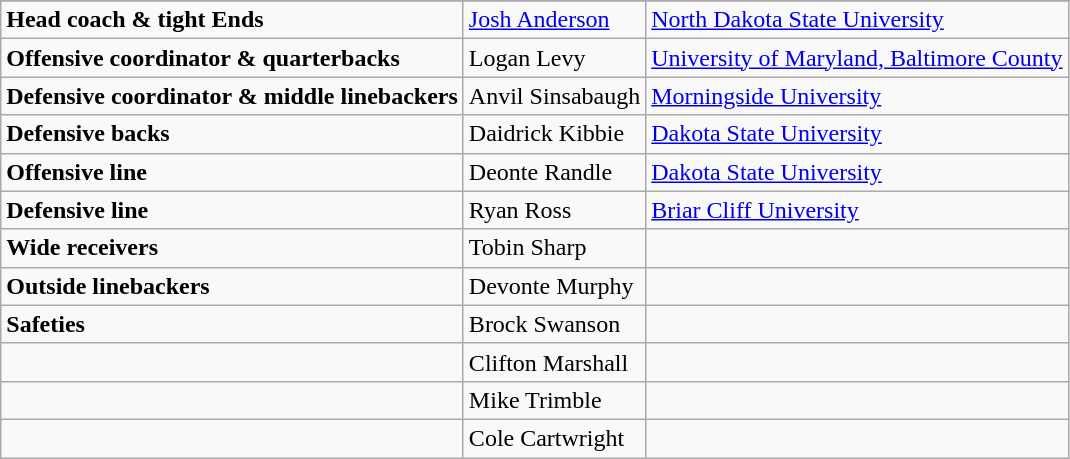<table class="wikitable">
<tr>
</tr>
<tr>
<td><strong>Head coach & tight Ends</strong></td>
<td><a href='#'>Josh Anderson</a></td>
<td><a href='#'>North Dakota State University</a></td>
</tr>
<tr>
<td><strong>Offensive coordinator & quarterbacks</strong></td>
<td>Logan Levy</td>
<td><a href='#'>University of Maryland, Baltimore County</a></td>
</tr>
<tr>
<td><strong>Defensive coordinator & middle linebackers</strong></td>
<td>Anvil Sinsabaugh</td>
<td><a href='#'>Morningside University</a></td>
</tr>
<tr>
<td><strong>Defensive backs</strong></td>
<td>Daidrick Kibbie</td>
<td><a href='#'>Dakota State University</a></td>
</tr>
<tr>
<td><strong>Offensive line</strong></td>
<td>Deonte Randle</td>
<td><a href='#'>Dakota State University</a></td>
</tr>
<tr>
<td><strong>Defensive line</strong></td>
<td>Ryan Ross</td>
<td><a href='#'>Briar Cliff University</a></td>
</tr>
<tr>
<td><strong>Wide receivers</strong></td>
<td>Tobin Sharp</td>
<td></td>
</tr>
<tr>
<td><strong>Outside linebackers</strong></td>
<td>Devonte Murphy</td>
<td></td>
</tr>
<tr>
<td><strong>Safeties</strong></td>
<td>Brock Swanson</td>
<td></td>
</tr>
<tr>
<td></td>
<td>Clifton Marshall</td>
<td></td>
</tr>
<tr>
<td></td>
<td>Mike Trimble</td>
<td></td>
</tr>
<tr>
<td></td>
<td>Cole Cartwright</td>
<td></td>
</tr>
</table>
